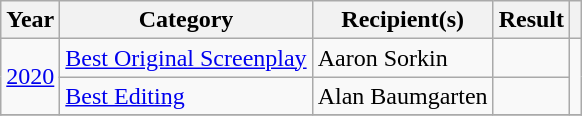<table class="wikitable unsortable plainrowheaders">
<tr>
<th scope="col">Year</th>
<th scope="col">Category</th>
<th scope="col">Recipient(s)</th>
<th scope="col">Result</th>
<th scope="col" class="unsortable"></th>
</tr>
<tr>
<td rowspan="2"><a href='#'>2020</a></td>
<td><a href='#'>Best Original Screenplay</a></td>
<td>Aaron Sorkin</td>
<td></td>
<td rowspan="2" align="center"></td>
</tr>
<tr>
<td><a href='#'>Best Editing</a></td>
<td>Alan Baumgarten</td>
<td></td>
</tr>
<tr>
</tr>
</table>
